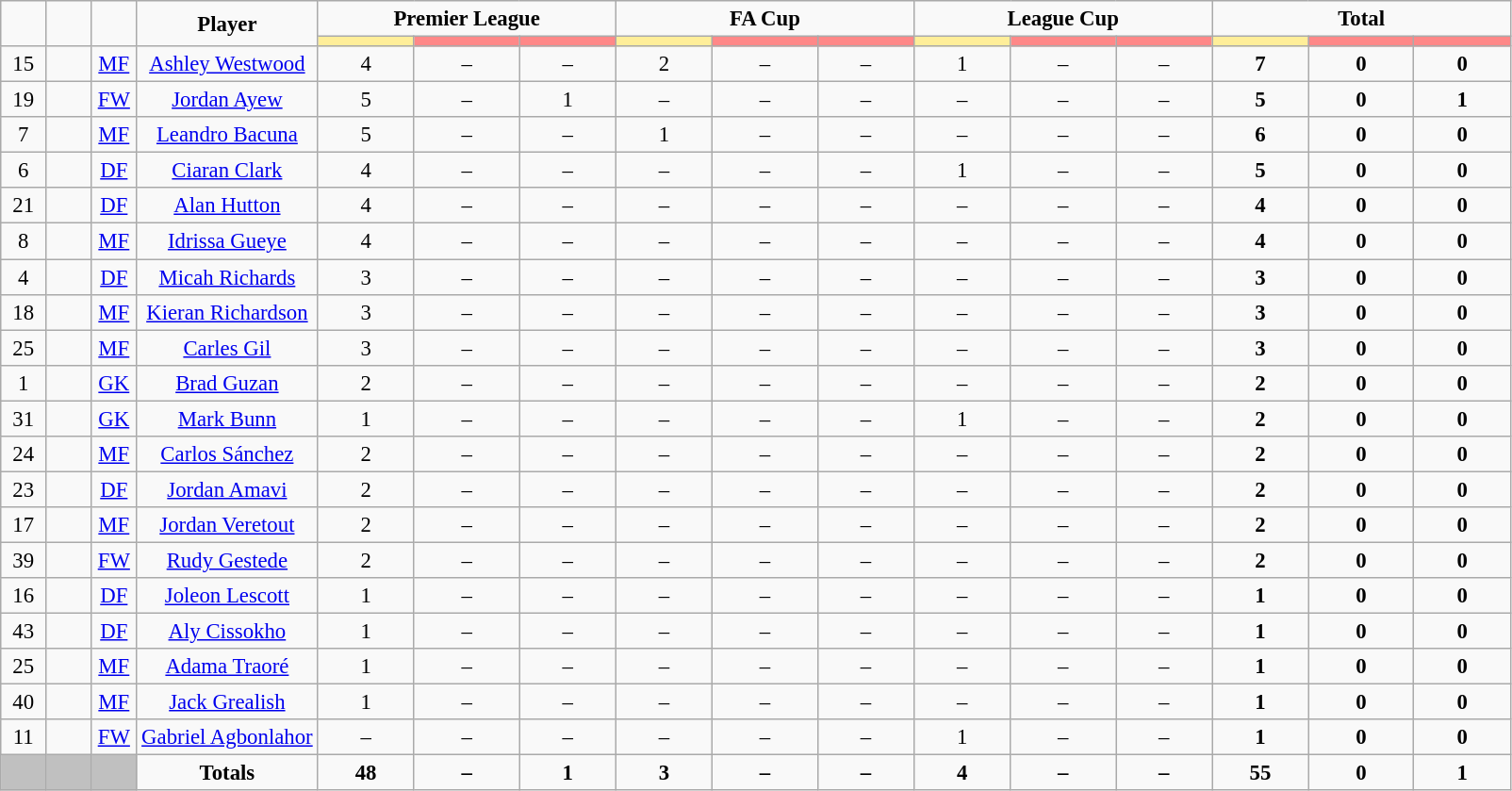<table class="wikitable" style="font-size: 95%; text-align: center;">
<tr>
<td rowspan="2" style="width:3%; text-align:center;"><strong></strong></td>
<td rowspan="2" style="width:3%; text-align:center;"><strong></strong></td>
<td rowspan="2" style="width:3%; text-align:center;"><strong></strong></td>
<td rowspan="2" style="width:12%; text-align:center;"><strong>Player</strong></td>
<td colspan="3" style="text-align:center;"><strong>Premier League</strong></td>
<td colspan="3" style="text-align:center;"><strong>FA Cup</strong></td>
<td colspan="3" style="text-align:center;"><strong>League Cup</strong></td>
<td colspan="3" style="text-align:center;"><strong>Total</strong></td>
</tr>
<tr>
<th style="width:25px; background:#fe9;"></th>
<th style="width:28px; background:#ff8888;"></th>
<th style="width:25px; background:#ff8888;"></th>
<th style="width:25px; background:#fe9;"></th>
<th style="width:28px; background:#ff8888;"></th>
<th style="width:25px; background:#ff8888;"></th>
<th style="width:25px; background:#fe9;"></th>
<th style="width:28px; background:#ff8888;"></th>
<th style="width:25px; background:#ff8888;"></th>
<th style="width:25px; background:#fe9;"></th>
<th style="width:28px; background:#ff8888;"></th>
<th style="width:25px; background:#ff8888;"></th>
</tr>
<tr>
<td>15</td>
<td></td>
<td><a href='#'>MF</a></td>
<td><a href='#'>Ashley Westwood</a></td>
<td>4</td>
<td>–</td>
<td>–</td>
<td>2</td>
<td>–</td>
<td>–</td>
<td>1</td>
<td>–</td>
<td>–</td>
<td><strong>7</strong></td>
<td><strong>0</strong></td>
<td><strong>0</strong></td>
</tr>
<tr>
<td>19</td>
<td></td>
<td><a href='#'>FW</a></td>
<td><a href='#'>Jordan Ayew</a></td>
<td>5</td>
<td>–</td>
<td>1</td>
<td>–</td>
<td>–</td>
<td>–</td>
<td>–</td>
<td>–</td>
<td>–</td>
<td><strong>5</strong></td>
<td><strong>0</strong></td>
<td><strong>1</strong></td>
</tr>
<tr>
<td>7</td>
<td></td>
<td><a href='#'>MF</a></td>
<td><a href='#'>Leandro Bacuna</a></td>
<td>5</td>
<td>–</td>
<td>–</td>
<td>1</td>
<td>–</td>
<td>–</td>
<td>–</td>
<td>–</td>
<td>–</td>
<td><strong>6</strong></td>
<td><strong>0</strong></td>
<td><strong>0</strong></td>
</tr>
<tr>
<td>6</td>
<td></td>
<td><a href='#'>DF</a></td>
<td><a href='#'>Ciaran Clark</a></td>
<td>4</td>
<td>–</td>
<td>–</td>
<td>–</td>
<td>–</td>
<td>–</td>
<td>1</td>
<td>–</td>
<td>–</td>
<td><strong>5</strong></td>
<td><strong>0</strong></td>
<td><strong>0</strong></td>
</tr>
<tr>
<td>21</td>
<td></td>
<td><a href='#'>DF</a></td>
<td><a href='#'>Alan Hutton</a></td>
<td>4</td>
<td>–</td>
<td>–</td>
<td>–</td>
<td>–</td>
<td>–</td>
<td>–</td>
<td>–</td>
<td>–</td>
<td><strong>4</strong></td>
<td><strong>0</strong></td>
<td><strong>0</strong></td>
</tr>
<tr>
<td>8</td>
<td></td>
<td><a href='#'>MF</a></td>
<td><a href='#'>Idrissa Gueye</a></td>
<td>4</td>
<td>–</td>
<td>–</td>
<td>–</td>
<td>–</td>
<td>–</td>
<td>–</td>
<td>–</td>
<td>–</td>
<td><strong>4</strong></td>
<td><strong>0</strong></td>
<td><strong>0</strong></td>
</tr>
<tr>
<td>4</td>
<td></td>
<td><a href='#'>DF</a></td>
<td><a href='#'>Micah Richards</a></td>
<td>3</td>
<td>–</td>
<td>–</td>
<td>–</td>
<td>–</td>
<td>–</td>
<td>–</td>
<td>–</td>
<td>–</td>
<td><strong>3</strong></td>
<td><strong>0</strong></td>
<td><strong>0</strong></td>
</tr>
<tr>
<td>18</td>
<td></td>
<td><a href='#'>MF</a></td>
<td><a href='#'>Kieran Richardson</a></td>
<td>3</td>
<td>–</td>
<td>–</td>
<td>–</td>
<td>–</td>
<td>–</td>
<td>–</td>
<td>–</td>
<td>–</td>
<td><strong>3</strong></td>
<td><strong>0</strong></td>
<td><strong>0</strong></td>
</tr>
<tr>
<td>25</td>
<td></td>
<td><a href='#'>MF</a></td>
<td><a href='#'>Carles Gil</a></td>
<td>3</td>
<td>–</td>
<td>–</td>
<td>–</td>
<td>–</td>
<td>–</td>
<td>–</td>
<td>–</td>
<td>–</td>
<td><strong>3</strong></td>
<td><strong>0</strong></td>
<td><strong>0</strong></td>
</tr>
<tr>
<td>1</td>
<td></td>
<td><a href='#'>GK</a></td>
<td><a href='#'>Brad Guzan</a></td>
<td>2</td>
<td>–</td>
<td>–</td>
<td>–</td>
<td>–</td>
<td>–</td>
<td>–</td>
<td>–</td>
<td>–</td>
<td><strong>2</strong></td>
<td><strong>0</strong></td>
<td><strong>0</strong></td>
</tr>
<tr>
<td>31</td>
<td></td>
<td><a href='#'>GK</a></td>
<td><a href='#'>Mark Bunn</a></td>
<td>1</td>
<td>–</td>
<td>–</td>
<td>–</td>
<td>–</td>
<td>–</td>
<td>1</td>
<td>–</td>
<td>–</td>
<td><strong>2</strong></td>
<td><strong>0</strong></td>
<td><strong>0</strong></td>
</tr>
<tr>
<td>24</td>
<td></td>
<td><a href='#'>MF</a></td>
<td><a href='#'>Carlos Sánchez</a></td>
<td>2</td>
<td>–</td>
<td>–</td>
<td>–</td>
<td>–</td>
<td>–</td>
<td>–</td>
<td>–</td>
<td>–</td>
<td><strong>2</strong></td>
<td><strong>0</strong></td>
<td><strong>0</strong></td>
</tr>
<tr>
<td>23</td>
<td></td>
<td><a href='#'>DF</a></td>
<td><a href='#'>Jordan Amavi</a></td>
<td>2</td>
<td>–</td>
<td>–</td>
<td>–</td>
<td>–</td>
<td>–</td>
<td>–</td>
<td>–</td>
<td>–</td>
<td><strong>2</strong></td>
<td><strong>0</strong></td>
<td><strong>0</strong></td>
</tr>
<tr>
<td>17</td>
<td></td>
<td><a href='#'>MF</a></td>
<td><a href='#'>Jordan Veretout</a></td>
<td>2</td>
<td>–</td>
<td>–</td>
<td>–</td>
<td>–</td>
<td>–</td>
<td>–</td>
<td>–</td>
<td>–</td>
<td><strong>2</strong></td>
<td><strong>0</strong></td>
<td><strong>0</strong></td>
</tr>
<tr>
<td>39</td>
<td></td>
<td><a href='#'>FW</a></td>
<td><a href='#'>Rudy Gestede</a></td>
<td>2</td>
<td>–</td>
<td>–</td>
<td>–</td>
<td>–</td>
<td>–</td>
<td>–</td>
<td>–</td>
<td>–</td>
<td><strong>2</strong></td>
<td><strong>0</strong></td>
<td><strong>0</strong></td>
</tr>
<tr>
<td>16</td>
<td></td>
<td><a href='#'>DF</a></td>
<td><a href='#'>Joleon Lescott</a></td>
<td>1</td>
<td>–</td>
<td>–</td>
<td>–</td>
<td>–</td>
<td>–</td>
<td>–</td>
<td>–</td>
<td>–</td>
<td><strong>1</strong></td>
<td><strong>0</strong></td>
<td><strong>0</strong></td>
</tr>
<tr>
<td>43</td>
<td></td>
<td><a href='#'>DF</a></td>
<td><a href='#'>Aly Cissokho</a></td>
<td>1</td>
<td>–</td>
<td>–</td>
<td>–</td>
<td>–</td>
<td>–</td>
<td>–</td>
<td>–</td>
<td>–</td>
<td><strong>1</strong></td>
<td><strong>0</strong></td>
<td><strong>0</strong></td>
</tr>
<tr>
<td>25</td>
<td></td>
<td><a href='#'>MF</a></td>
<td><a href='#'>Adama Traoré</a></td>
<td>1</td>
<td>–</td>
<td>–</td>
<td>–</td>
<td>–</td>
<td>–</td>
<td>–</td>
<td>–</td>
<td>–</td>
<td><strong>1</strong></td>
<td><strong>0</strong></td>
<td><strong>0</strong></td>
</tr>
<tr>
<td>40</td>
<td></td>
<td><a href='#'>MF</a></td>
<td><a href='#'>Jack Grealish</a></td>
<td>1</td>
<td>–</td>
<td>–</td>
<td>–</td>
<td>–</td>
<td>–</td>
<td>–</td>
<td>–</td>
<td>–</td>
<td><strong>1</strong></td>
<td><strong>0</strong></td>
<td><strong>0</strong></td>
</tr>
<tr>
<td>11</td>
<td></td>
<td><a href='#'>FW</a></td>
<td><a href='#'>Gabriel Agbonlahor</a></td>
<td>–</td>
<td>–</td>
<td>–</td>
<td>–</td>
<td>–</td>
<td>–</td>
<td>1</td>
<td>–</td>
<td>–</td>
<td><strong>1</strong></td>
<td><strong>0</strong></td>
<td><strong>0</strong></td>
</tr>
<tr>
<th style="background:silver;"></th>
<th style="background:silver;"></th>
<th style="background:silver;"></th>
<td><strong>Totals</strong></td>
<td><strong>48</strong></td>
<td><strong>–</strong></td>
<td><strong>1</strong></td>
<td><strong>3</strong></td>
<td><strong>–</strong></td>
<td><strong>–</strong></td>
<td><strong>4</strong></td>
<td><strong>–</strong></td>
<td><strong>–</strong></td>
<td><strong>55</strong></td>
<td><strong>0</strong></td>
<td><strong>1</strong></td>
</tr>
</table>
